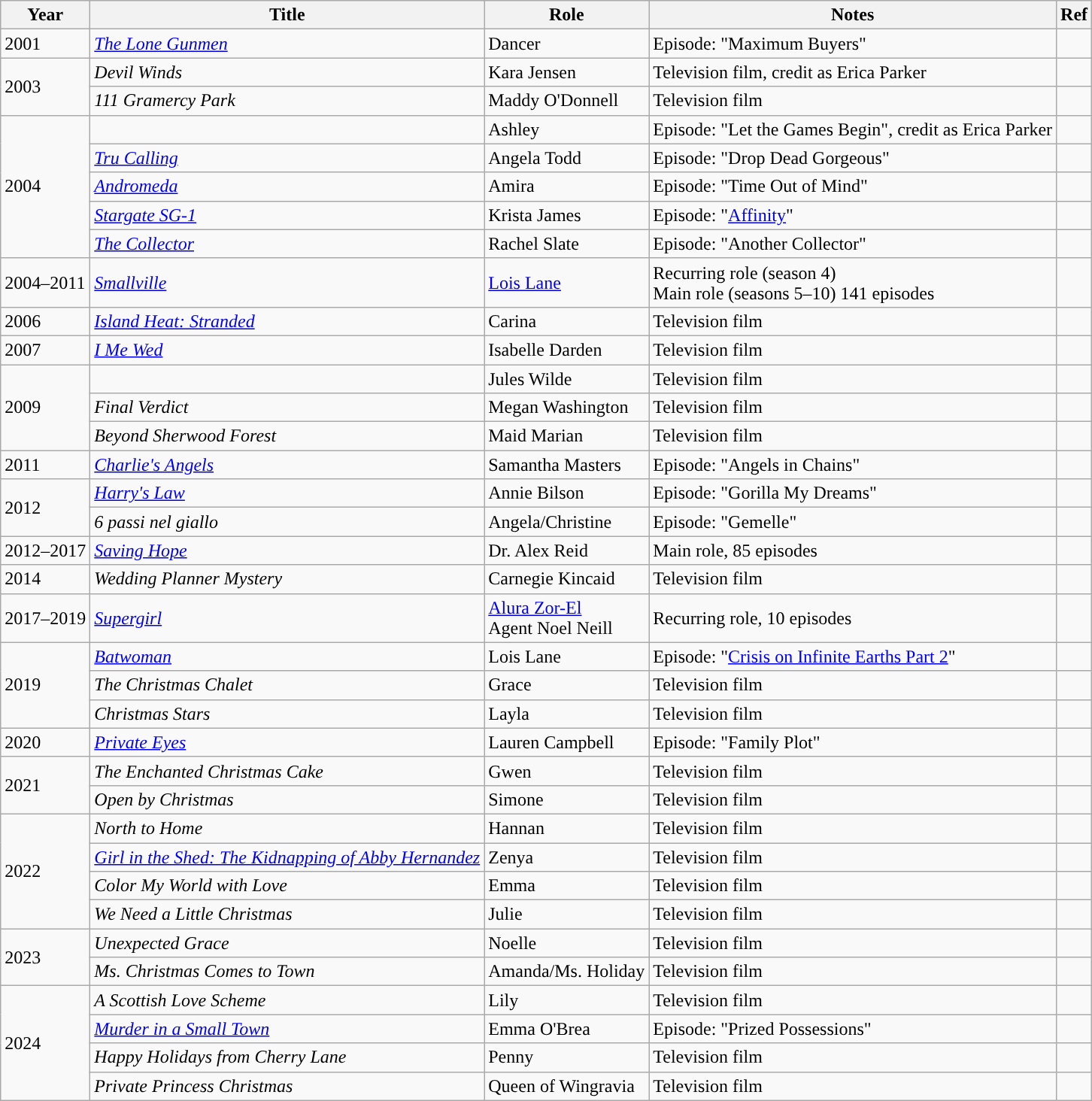<table class="wikitable sortable">
<tr>
<th scope="col">Year</th>
<th scope="col">Title</th>
<th scope="col">Role</th>
<th scope="col" ! class="unsortable">Notes</th>
<th scope="col" class="unsortable">Ref</th>
</tr>
<tr>
<td>2001</td>
<td data-sort-value="Lone Gunmen, The"><em><a href='#'>The Lone Gunmen</a></em></td>
<td>Dancer</td>
<td>Episode: "Maximum Buyers"</td>
<td></td>
</tr>
<tr>
<td rowspan=2>2003</td>
<td><em>Devil Winds</em></td>
<td>Kara Jensen</td>
<td>Television film, credit as Erica Parker</td>
<td></td>
</tr>
<tr>
<td><em>111 Gramercy Park</em></td>
<td>Maddy O'Donnell</td>
<td>Television film</td>
<td></td>
</tr>
<tr>
<td rowspan=5>2004</td>
<td><em></em></td>
<td>Ashley</td>
<td>Episode: "Let the Games Begin", credit as Erica Parker</td>
<td></td>
</tr>
<tr>
<td><em><a href='#'>Tru Calling</a></em></td>
<td>Angela Todd</td>
<td>Episode: "Drop Dead Gorgeous"</td>
<td></td>
</tr>
<tr>
<td><em><a href='#'>Andromeda</a></em></td>
<td>Amira</td>
<td>Episode: "Time Out of Mind"</td>
<td></td>
</tr>
<tr>
<td><em><a href='#'>Stargate SG-1</a></em></td>
<td>Krista James</td>
<td>Episode: "<a href='#'>Affinity</a>"</td>
<td></td>
</tr>
<tr>
<td data-sort-value="Collector, The"><em><a href='#'>The Collector</a></em></td>
<td>Rachel Slate</td>
<td>Episode: "Another Collector"</td>
<td></td>
</tr>
<tr>
<td>2004–2011</td>
<td><em><a href='#'>Smallville</a></em></td>
<td><a href='#'>Lois Lane</a></td>
<td>Recurring role (season 4)<br>Main role (seasons 5–10) 141 episodes</td>
<td></td>
</tr>
<tr>
<td>2006</td>
<td><em><a href='#'>Island Heat: Stranded</a></em></td>
<td>Carina</td>
<td>Television film</td>
<td></td>
</tr>
<tr>
<td>2007</td>
<td><em><a href='#'>I Me Wed</a></em></td>
<td>Isabelle Darden</td>
<td>Television film</td>
<td></td>
</tr>
<tr>
<td rowspan=3>2009</td>
<td><em></em></td>
<td>Jules Wilde</td>
<td>Television film</td>
<td></td>
</tr>
<tr>
<td><em>Final Verdict</em></td>
<td style="white-space: nowrap;">Megan Washington</td>
<td>Television film</td>
<td></td>
</tr>
<tr>
<td><em>Beyond Sherwood Forest</em></td>
<td>Maid Marian</td>
<td>Television film</td>
<td></td>
</tr>
<tr>
<td>2011</td>
<td><em><a href='#'>Charlie's Angels</a></em></td>
<td>Samantha Masters</td>
<td>Episode: "Angels in Chains"</td>
<td></td>
</tr>
<tr>
<td rowspan=2>2012</td>
<td><em><a href='#'>Harry's Law</a></em></td>
<td>Annie Bilson</td>
<td>Episode: "Gorilla My Dreams"</td>
<td></td>
</tr>
<tr>
<td><em>6 passi nel giallo</em></td>
<td>Angela/Christine</td>
<td>Episode: "Gemelle"</td>
<td></td>
</tr>
<tr>
<td>2012–2017</td>
<td><em><a href='#'>Saving Hope</a></em></td>
<td>Dr. Alex Reid</td>
<td>Main role, 85 episodes</td>
<td></td>
</tr>
<tr>
<td>2014</td>
<td style="white-space: nowrap;"><em>Wedding Planner Mystery</em></td>
<td>Carnegie Kincaid</td>
<td>Television film</td>
<td></td>
</tr>
<tr>
<td>2017–2019</td>
<td><em><a href='#'>Supergirl</a></em></td>
<td><a href='#'>Alura Zor-El</a><br>Agent Noel Neill</td>
<td>Recurring role, 10 episodes</td>
<td></td>
</tr>
<tr>
<td rowspan="3'">2019</td>
<td><em><a href='#'>Batwoman</a></em></td>
<td>Lois Lane</td>
<td>Episode: "<a href='#'>Crisis on Infinite Earths Part 2</a>"</td>
<td></td>
</tr>
<tr>
<td data-sort-value="Christmas Chalet, The"><em>The Christmas Chalet</em></td>
<td>Grace</td>
<td>Television film</td>
<td></td>
</tr>
<tr>
<td><em>Christmas Stars</em></td>
<td>Layla</td>
<td>Television film</td>
<td></td>
</tr>
<tr>
<td rowspan="1'">2020</td>
<td><em><a href='#'>Private Eyes</a></em></td>
<td>Lauren Campbell</td>
<td>Episode: "Family Plot"</td>
<td></td>
</tr>
<tr>
<td rowspan="2'">2021</td>
<td data-sort-value="Enchanted Christmas Cake, The"><em>The Enchanted Christmas Cake</em></td>
<td>Gwen</td>
<td>Television film</td>
<td></td>
</tr>
<tr>
<td><em>Open by Christmas</em></td>
<td>Simone</td>
<td>Television film</td>
<td></td>
</tr>
<tr>
<td rowspan="4'">2022</td>
<td><em>North to Home</em></td>
<td>Hannan</td>
<td>Television film</td>
<td></td>
</tr>
<tr>
<td><em><a href='#'>Girl in the Shed: The Kidnapping of Abby Hernandez</a></em></td>
<td>Zenya</td>
<td>Television film</td>
<td></td>
</tr>
<tr>
<td><em>Color My World with Love</em></td>
<td>Emma</td>
<td>Television film</td>
<td></td>
</tr>
<tr>
<td><em>We Need a Little Christmas</em></td>
<td>Julie</td>
<td>Television film</td>
<td></td>
</tr>
<tr>
<td rowspan="2'">2023</td>
<td><em>Unexpected Grace</em></td>
<td>Noelle</td>
<td>Television film</td>
<td></td>
</tr>
<tr>
<td><em>Ms. Christmas Comes to Town</em></td>
<td>Amanda/Ms. Holiday</td>
<td>Television film</td>
<td></td>
</tr>
<tr>
<td rowspan="4'">2024</td>
<td data-sort-value="Scottish Love Scheme, A"><em>A Scottish Love Scheme</em></td>
<td>Lily</td>
<td>Television film</td>
</tr>
<tr>
<td><em><a href='#'>Murder in a Small Town</a></em></td>
<td>Emma O'Brea</td>
<td>Episode: "Prized Possessions"</td>
<td></td>
</tr>
<tr>
<td><em>Happy Holidays from Cherry Lane</em></td>
<td>Penny</td>
<td>Television film</td>
<td></td>
</tr>
<tr>
<td><em>Private Princess Christmas</em></td>
<td>Queen of Wingravia</td>
<td>Television film</td>
<td></td>
</tr>
</table>
